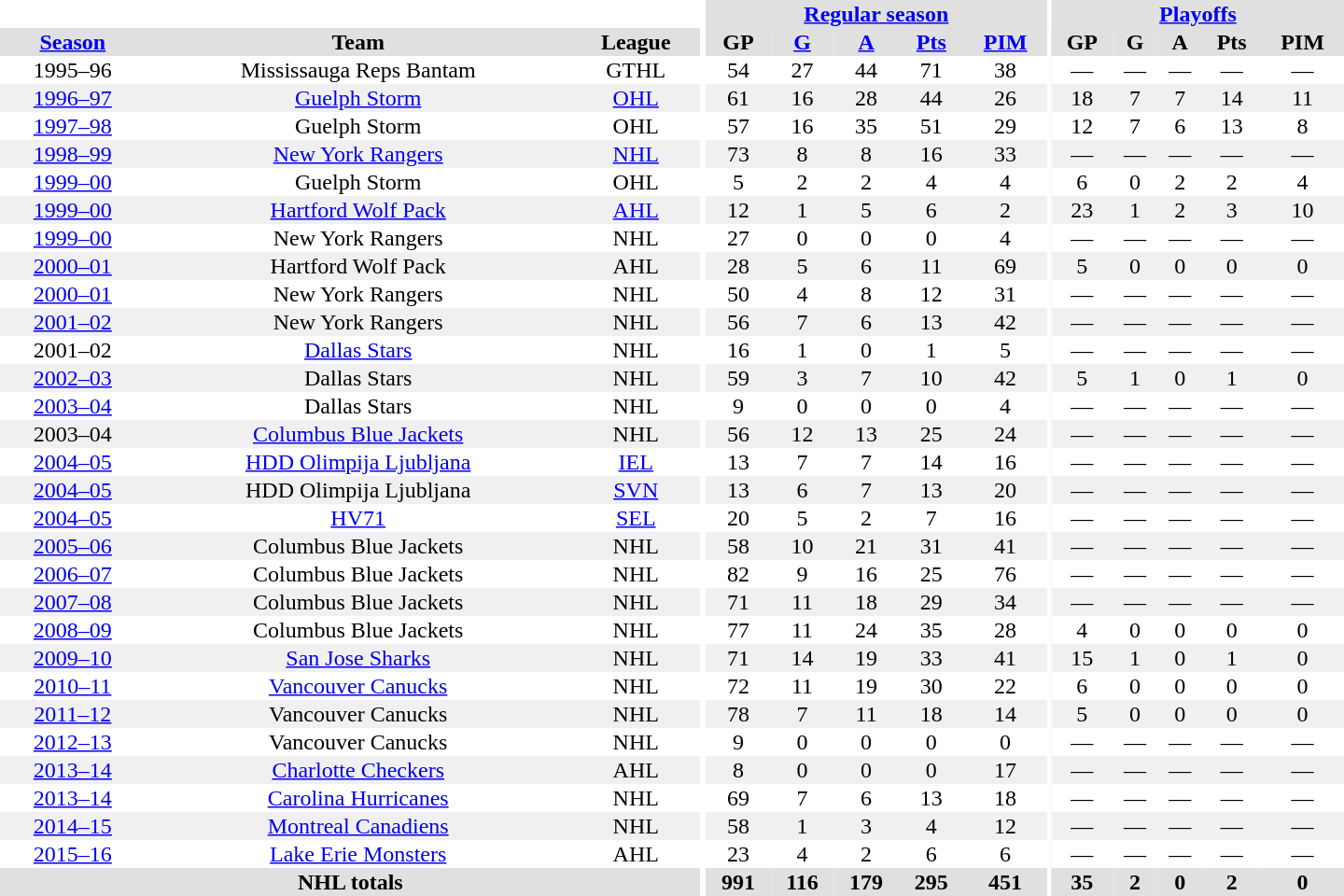<table border="0" cellpadding="1" cellspacing="0" style="text-align:center; width:60em">
<tr bgcolor="#e0e0e0">
<th colspan="3" bgcolor="#ffffff"></th>
<th rowspan="99" bgcolor="#ffffff"></th>
<th colspan="5"><a href='#'>Regular season</a></th>
<th rowspan="99" bgcolor="#ffffff"></th>
<th colspan="5"><a href='#'>Playoffs</a></th>
</tr>
<tr bgcolor="#e0e0e0">
<th><a href='#'>Season</a></th>
<th>Team</th>
<th>League</th>
<th>GP</th>
<th><a href='#'>G</a></th>
<th><a href='#'>A</a></th>
<th><a href='#'>Pts</a></th>
<th><a href='#'>PIM</a></th>
<th>GP</th>
<th>G</th>
<th>A</th>
<th>Pts</th>
<th>PIM</th>
</tr>
<tr>
<td>1995–96</td>
<td>Mississauga Reps Bantam</td>
<td>GTHL</td>
<td>54</td>
<td>27</td>
<td>44</td>
<td>71</td>
<td>38</td>
<td>—</td>
<td>—</td>
<td>—</td>
<td>—</td>
<td>—</td>
</tr>
<tr style="background:#f0f0f0;">
<td><a href='#'>1996–97</a></td>
<td><a href='#'>Guelph Storm</a></td>
<td><a href='#'>OHL</a></td>
<td>61</td>
<td>16</td>
<td>28</td>
<td>44</td>
<td>26</td>
<td>18</td>
<td>7</td>
<td>7</td>
<td>14</td>
<td>11</td>
</tr>
<tr>
<td><a href='#'>1997–98</a></td>
<td>Guelph Storm</td>
<td>OHL</td>
<td>57</td>
<td>16</td>
<td>35</td>
<td>51</td>
<td>29</td>
<td>12</td>
<td>7</td>
<td>6</td>
<td>13</td>
<td>8</td>
</tr>
<tr style="background:#f0f0f0;">
<td><a href='#'>1998–99</a></td>
<td><a href='#'>New York Rangers</a></td>
<td><a href='#'>NHL</a></td>
<td>73</td>
<td>8</td>
<td>8</td>
<td>16</td>
<td>33</td>
<td>—</td>
<td>—</td>
<td>—</td>
<td>—</td>
<td>—</td>
</tr>
<tr>
<td><a href='#'>1999–00</a></td>
<td>Guelph Storm</td>
<td>OHL</td>
<td>5</td>
<td>2</td>
<td>2</td>
<td>4</td>
<td>4</td>
<td>6</td>
<td>0</td>
<td>2</td>
<td>2</td>
<td>4</td>
</tr>
<tr style="background:#f0f0f0;">
<td><a href='#'>1999–00</a></td>
<td><a href='#'>Hartford Wolf Pack</a></td>
<td><a href='#'>AHL</a></td>
<td>12</td>
<td>1</td>
<td>5</td>
<td>6</td>
<td>2</td>
<td>23</td>
<td>1</td>
<td>2</td>
<td>3</td>
<td>10</td>
</tr>
<tr>
<td><a href='#'>1999–00</a></td>
<td>New York Rangers</td>
<td>NHL</td>
<td>27</td>
<td>0</td>
<td>0</td>
<td>0</td>
<td>4</td>
<td>—</td>
<td>—</td>
<td>—</td>
<td>—</td>
<td>—</td>
</tr>
<tr style="background:#f0f0f0;">
<td><a href='#'>2000–01</a></td>
<td>Hartford Wolf Pack</td>
<td>AHL</td>
<td>28</td>
<td>5</td>
<td>6</td>
<td>11</td>
<td>69</td>
<td>5</td>
<td>0</td>
<td>0</td>
<td>0</td>
<td>0</td>
</tr>
<tr>
<td><a href='#'>2000–01</a></td>
<td>New York Rangers</td>
<td>NHL</td>
<td>50</td>
<td>4</td>
<td>8</td>
<td>12</td>
<td>31</td>
<td>—</td>
<td>—</td>
<td>—</td>
<td>—</td>
<td>—</td>
</tr>
<tr style="background:#f0f0f0;">
<td><a href='#'>2001–02</a></td>
<td>New York Rangers</td>
<td>NHL</td>
<td>56</td>
<td>7</td>
<td>6</td>
<td>13</td>
<td>42</td>
<td>—</td>
<td>—</td>
<td>—</td>
<td>—</td>
<td>—</td>
</tr>
<tr>
<td>2001–02</td>
<td><a href='#'>Dallas Stars</a></td>
<td>NHL</td>
<td>16</td>
<td>1</td>
<td>0</td>
<td>1</td>
<td>5</td>
<td>—</td>
<td>—</td>
<td>—</td>
<td>—</td>
<td>—</td>
</tr>
<tr style="background:#f0f0f0;">
<td><a href='#'>2002–03</a></td>
<td>Dallas Stars</td>
<td>NHL</td>
<td>59</td>
<td>3</td>
<td>7</td>
<td>10</td>
<td>42</td>
<td>5</td>
<td>1</td>
<td>0</td>
<td>1</td>
<td>0</td>
</tr>
<tr>
<td><a href='#'>2003–04</a></td>
<td>Dallas Stars</td>
<td>NHL</td>
<td>9</td>
<td>0</td>
<td>0</td>
<td>0</td>
<td>4</td>
<td>—</td>
<td>—</td>
<td>—</td>
<td>—</td>
<td>—</td>
</tr>
<tr style="background:#f0f0f0;">
<td>2003–04</td>
<td><a href='#'>Columbus Blue Jackets</a></td>
<td>NHL</td>
<td>56</td>
<td>12</td>
<td>13</td>
<td>25</td>
<td>24</td>
<td>—</td>
<td>—</td>
<td>—</td>
<td>—</td>
<td>—</td>
</tr>
<tr>
<td><a href='#'>2004–05</a></td>
<td><a href='#'>HDD Olimpija Ljubljana</a></td>
<td><a href='#'>IEL</a></td>
<td>13</td>
<td>7</td>
<td>7</td>
<td>14</td>
<td>16</td>
<td>—</td>
<td>—</td>
<td>—</td>
<td>—</td>
<td>—</td>
</tr>
<tr style="background:#f0f0f0;">
<td><a href='#'>2004–05</a></td>
<td>HDD Olimpija Ljubljana</td>
<td><a href='#'>SVN</a></td>
<td>13</td>
<td>6</td>
<td>7</td>
<td>13</td>
<td>20</td>
<td>—</td>
<td>—</td>
<td>—</td>
<td>—</td>
<td>—</td>
</tr>
<tr>
<td><a href='#'>2004–05</a></td>
<td><a href='#'>HV71</a></td>
<td><a href='#'>SEL</a></td>
<td>20</td>
<td>5</td>
<td>2</td>
<td>7</td>
<td>16</td>
<td>—</td>
<td>—</td>
<td>—</td>
<td>—</td>
<td>—</td>
</tr>
<tr style="background:#f0f0f0;">
<td><a href='#'>2005–06</a></td>
<td>Columbus Blue Jackets</td>
<td>NHL</td>
<td>58</td>
<td>10</td>
<td>21</td>
<td>31</td>
<td>41</td>
<td>—</td>
<td>—</td>
<td>—</td>
<td>—</td>
<td>—</td>
</tr>
<tr>
<td><a href='#'>2006–07</a></td>
<td>Columbus Blue Jackets</td>
<td>NHL</td>
<td>82</td>
<td>9</td>
<td>16</td>
<td>25</td>
<td>76</td>
<td>—</td>
<td>—</td>
<td>—</td>
<td>—</td>
<td>—</td>
</tr>
<tr style="background:#f0f0f0;">
<td><a href='#'>2007–08</a></td>
<td>Columbus Blue Jackets</td>
<td>NHL</td>
<td>71</td>
<td>11</td>
<td>18</td>
<td>29</td>
<td>34</td>
<td>—</td>
<td>—</td>
<td>—</td>
<td>—</td>
<td>—</td>
</tr>
<tr>
<td><a href='#'>2008–09</a></td>
<td>Columbus Blue Jackets</td>
<td>NHL</td>
<td>77</td>
<td>11</td>
<td>24</td>
<td>35</td>
<td>28</td>
<td>4</td>
<td>0</td>
<td>0</td>
<td>0</td>
<td>0</td>
</tr>
<tr style="background:#f0f0f0;">
<td><a href='#'>2009–10</a></td>
<td><a href='#'>San Jose Sharks</a></td>
<td>NHL</td>
<td>71</td>
<td>14</td>
<td>19</td>
<td>33</td>
<td>41</td>
<td>15</td>
<td>1</td>
<td>0</td>
<td>1</td>
<td>0</td>
</tr>
<tr>
<td><a href='#'>2010–11</a></td>
<td><a href='#'>Vancouver Canucks</a></td>
<td>NHL</td>
<td>72</td>
<td>11</td>
<td>19</td>
<td>30</td>
<td>22</td>
<td>6</td>
<td>0</td>
<td>0</td>
<td>0</td>
<td>0</td>
</tr>
<tr style="background:#f0f0f0;">
<td><a href='#'>2011–12</a></td>
<td>Vancouver Canucks</td>
<td>NHL</td>
<td>78</td>
<td>7</td>
<td>11</td>
<td>18</td>
<td>14</td>
<td>5</td>
<td>0</td>
<td>0</td>
<td>0</td>
<td>0</td>
</tr>
<tr>
<td><a href='#'>2012–13</a></td>
<td>Vancouver Canucks</td>
<td>NHL</td>
<td>9</td>
<td>0</td>
<td>0</td>
<td>0</td>
<td>0</td>
<td>—</td>
<td>—</td>
<td>—</td>
<td>—</td>
<td>—</td>
</tr>
<tr style="background:#f0f0f0;">
<td><a href='#'>2013–14</a></td>
<td><a href='#'>Charlotte Checkers</a></td>
<td>AHL</td>
<td>8</td>
<td>0</td>
<td>0</td>
<td>0</td>
<td>17</td>
<td>—</td>
<td>—</td>
<td>—</td>
<td>—</td>
<td>—</td>
</tr>
<tr>
<td><a href='#'>2013–14</a></td>
<td><a href='#'>Carolina Hurricanes</a></td>
<td>NHL</td>
<td>69</td>
<td>7</td>
<td>6</td>
<td>13</td>
<td>18</td>
<td>—</td>
<td>—</td>
<td>—</td>
<td>—</td>
<td>—</td>
</tr>
<tr style="background:#f0f0f0;">
<td><a href='#'>2014–15</a></td>
<td><a href='#'>Montreal Canadiens</a></td>
<td>NHL</td>
<td>58</td>
<td>1</td>
<td>3</td>
<td>4</td>
<td>12</td>
<td>—</td>
<td>—</td>
<td>—</td>
<td>—</td>
<td>—</td>
</tr>
<tr>
<td><a href='#'>2015–16</a></td>
<td><a href='#'>Lake Erie Monsters</a></td>
<td>AHL</td>
<td>23</td>
<td>4</td>
<td>2</td>
<td>6</td>
<td>6</td>
<td>—</td>
<td>—</td>
<td>—</td>
<td>—</td>
<td>—</td>
</tr>
<tr style="background:#e0e0e0;">
<th colspan="3">NHL totals</th>
<th>991</th>
<th>116</th>
<th>179</th>
<th>295</th>
<th>451</th>
<th>35</th>
<th>2</th>
<th>0</th>
<th>2</th>
<th>0</th>
</tr>
</table>
